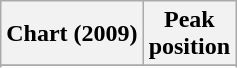<table class="wikitable sortable plainrowheaders" style="text-align:center">
<tr>
<th scope="col">Chart (2009)</th>
<th scope="col">Peak<br>position</th>
</tr>
<tr>
</tr>
<tr>
</tr>
</table>
